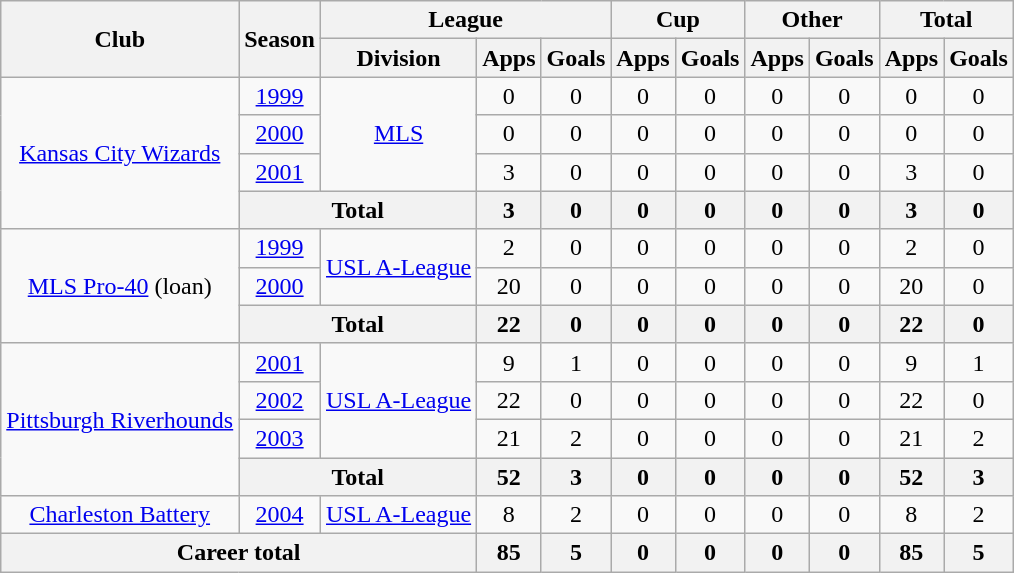<table class="wikitable" style="text-align: center">
<tr>
<th rowspan="2">Club</th>
<th rowspan="2">Season</th>
<th colspan="3">League</th>
<th colspan="2">Cup</th>
<th colspan="2">Other</th>
<th colspan="2">Total</th>
</tr>
<tr>
<th>Division</th>
<th>Apps</th>
<th>Goals</th>
<th>Apps</th>
<th>Goals</th>
<th>Apps</th>
<th>Goals</th>
<th>Apps</th>
<th>Goals</th>
</tr>
<tr>
<td rowspan="4"><a href='#'>Kansas City Wizards</a></td>
<td><a href='#'>1999</a></td>
<td rowspan="3"><a href='#'>MLS</a></td>
<td>0</td>
<td>0</td>
<td>0</td>
<td>0</td>
<td>0</td>
<td>0</td>
<td>0</td>
<td>0</td>
</tr>
<tr>
<td><a href='#'>2000</a></td>
<td>0</td>
<td>0</td>
<td>0</td>
<td>0</td>
<td>0</td>
<td>0</td>
<td>0</td>
<td>0</td>
</tr>
<tr>
<td><a href='#'>2001</a></td>
<td>3</td>
<td>0</td>
<td>0</td>
<td>0</td>
<td>0</td>
<td>0</td>
<td>3</td>
<td>0</td>
</tr>
<tr>
<th colspan="2"><strong>Total</strong></th>
<th>3</th>
<th>0</th>
<th>0</th>
<th>0</th>
<th>0</th>
<th>0</th>
<th>3</th>
<th>0</th>
</tr>
<tr>
<td rowspan="3"><a href='#'>MLS Pro-40</a> (loan)</td>
<td><a href='#'>1999</a></td>
<td rowspan="2"><a href='#'>USL A-League</a></td>
<td>2</td>
<td>0</td>
<td>0</td>
<td>0</td>
<td>0</td>
<td>0</td>
<td>2</td>
<td>0</td>
</tr>
<tr>
<td><a href='#'>2000</a></td>
<td>20</td>
<td>0</td>
<td>0</td>
<td>0</td>
<td>0</td>
<td>0</td>
<td>20</td>
<td>0</td>
</tr>
<tr>
<th colspan="2"><strong>Total</strong></th>
<th>22</th>
<th>0</th>
<th>0</th>
<th>0</th>
<th>0</th>
<th>0</th>
<th>22</th>
<th>0</th>
</tr>
<tr>
<td rowspan="4"><a href='#'>Pittsburgh Riverhounds</a></td>
<td><a href='#'>2001</a></td>
<td rowspan="3"><a href='#'>USL A-League</a></td>
<td>9</td>
<td>1</td>
<td>0</td>
<td>0</td>
<td>0</td>
<td>0</td>
<td>9</td>
<td>1</td>
</tr>
<tr>
<td><a href='#'>2002</a></td>
<td>22</td>
<td>0</td>
<td>0</td>
<td>0</td>
<td>0</td>
<td>0</td>
<td>22</td>
<td>0</td>
</tr>
<tr>
<td><a href='#'>2003</a></td>
<td>21</td>
<td>2</td>
<td>0</td>
<td>0</td>
<td>0</td>
<td>0</td>
<td>21</td>
<td>2</td>
</tr>
<tr>
<th colspan="2"><strong>Total</strong></th>
<th>52</th>
<th>3</th>
<th>0</th>
<th>0</th>
<th>0</th>
<th>0</th>
<th>52</th>
<th>3</th>
</tr>
<tr>
<td><a href='#'>Charleston Battery</a></td>
<td><a href='#'>2004</a></td>
<td><a href='#'>USL A-League</a></td>
<td>8</td>
<td>2</td>
<td>0</td>
<td>0</td>
<td>0</td>
<td>0</td>
<td>8</td>
<td>2</td>
</tr>
<tr>
<th colspan="3"><strong>Career total</strong></th>
<th>85</th>
<th>5</th>
<th>0</th>
<th>0</th>
<th>0</th>
<th>0</th>
<th>85</th>
<th>5</th>
</tr>
</table>
